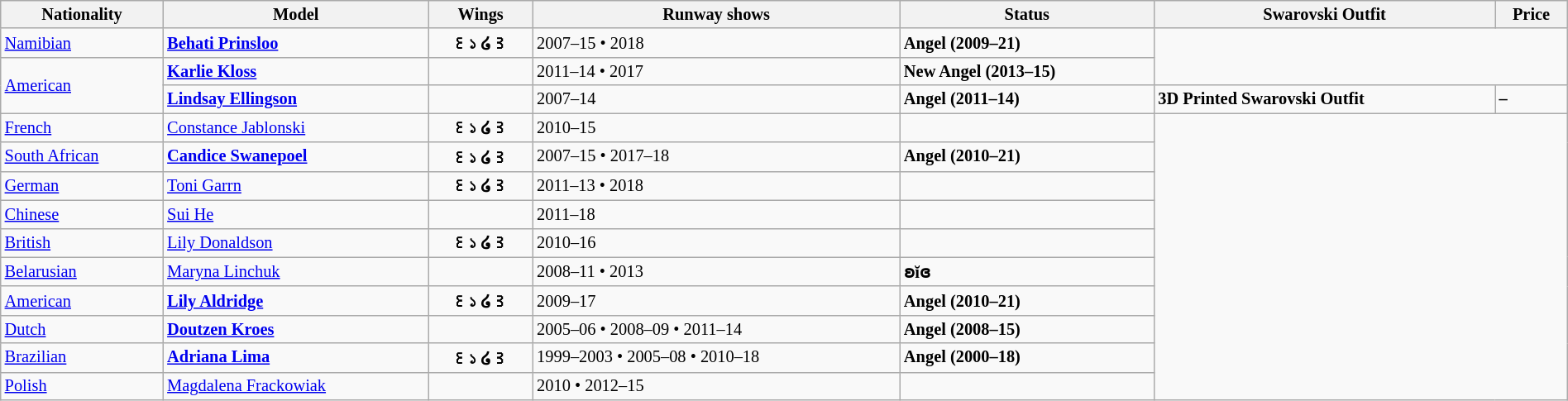<table class="sortable wikitable"  style="font-size:85%; width:100%;">
<tr>
<th style="text-align:center;">Nationality</th>
<th style="text-align:center;">Model</th>
<th style="text-align:center;">Wings</th>
<th style="text-align:center;">Runway shows</th>
<th style="text-align:center;">Status</th>
<th>Swarovski Outfit</th>
<th>Price</th>
</tr>
<tr>
<td> <a href='#'>Namibian</a></td>
<td><strong><a href='#'>Behati Prinsloo</a></strong></td>
<td align="center"><strong>꒰১ ໒꒱</strong></td>
<td>2007–15 • 2018</td>
<td><strong> Angel (2009–21)</strong></td>
<td colspan="2" rowspan="2"></td>
</tr>
<tr>
<td rowspan="2"> <a href='#'>American</a></td>
<td><strong><a href='#'>Karlie Kloss</a></strong></td>
<td></td>
<td>2011–14 • 2017</td>
<td><strong>New  Angel (2013–15)</strong></td>
</tr>
<tr>
<td><strong><a href='#'>Lindsay Ellingson</a></strong></td>
<td align="center"></td>
<td>2007–14</td>
<td><strong> Angel (2011–14)</strong></td>
<td><strong>3D Printed Swarovski Outfit</strong></td>
<td><strong>–</strong></td>
</tr>
<tr>
<td> <a href='#'>French</a></td>
<td><a href='#'>Constance Jablonski</a></td>
<td align="center"><strong>꒰১ ໒꒱</strong></td>
<td>2010–15</td>
<td></td>
<td colspan="2" rowspan="10"></td>
</tr>
<tr>
<td> <a href='#'>South African</a></td>
<td><strong><a href='#'>Candice Swanepoel</a></strong></td>
<td align="center"><strong>꒰১ ໒꒱</strong></td>
<td>2007–15 • 2017–18</td>
<td><strong> Angel (2010–21)</strong></td>
</tr>
<tr>
<td> <a href='#'>German</a></td>
<td><a href='#'>Toni Garrn</a></td>
<td align="center"><strong>꒰১ ໒꒱</strong></td>
<td>2011–13 • 2018</td>
<td></td>
</tr>
<tr>
<td> <a href='#'>Chinese</a></td>
<td><a href='#'>Sui He</a></td>
<td></td>
<td>2011–18</td>
<td></td>
</tr>
<tr>
<td> <a href='#'>British</a></td>
<td><a href='#'>Lily Donaldson</a></td>
<td align="center"><strong>꒰১ ໒꒱</strong></td>
<td>2010–16</td>
<td></td>
</tr>
<tr>
<td> <a href='#'>Belarusian</a></td>
<td><a href='#'>Maryna Linchuk</a></td>
<td></td>
<td>2008–11 • 2013</td>
<td><strong>ʚĭɞ</strong></td>
</tr>
<tr>
<td> <a href='#'>American</a></td>
<td><strong><a href='#'>Lily Aldridge</a></strong></td>
<td align="center"><strong>꒰১ ໒꒱</strong></td>
<td>2009–17</td>
<td><strong> Angel (2010–21)</strong></td>
</tr>
<tr>
<td> <a href='#'>Dutch</a></td>
<td><strong><a href='#'>Doutzen Kroes</a></strong></td>
<td></td>
<td>2005–06 • 2008–09 • 2011–14</td>
<td><strong> Angel (2008–15)</strong></td>
</tr>
<tr>
<td> <a href='#'>Brazilian</a></td>
<td><strong><a href='#'>Adriana Lima</a></strong></td>
<td align="center"><strong>꒰১ ໒꒱</strong></td>
<td>1999–2003 • 2005–08 • 2010–18</td>
<td><strong> Angel (2000–18)</strong></td>
</tr>
<tr>
<td> <a href='#'>Polish</a></td>
<td><a href='#'>Magdalena Frackowiak</a></td>
<td></td>
<td>2010 • 2012–15</td>
<td></td>
</tr>
</table>
